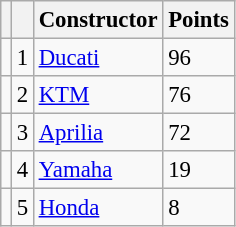<table class="wikitable" style="font-size: 95%;">
<tr>
<th></th>
<th></th>
<th>Constructor</th>
<th>Points</th>
</tr>
<tr>
<td></td>
<td align=center>1</td>
<td> <a href='#'>Ducati</a></td>
<td align=left>96</td>
</tr>
<tr>
<td></td>
<td align=center>2</td>
<td> <a href='#'>KTM</a></td>
<td align=left>76</td>
</tr>
<tr>
<td></td>
<td align=center>3</td>
<td> <a href='#'>Aprilia</a></td>
<td align=left>72</td>
</tr>
<tr>
<td></td>
<td align=center>4</td>
<td> <a href='#'>Yamaha</a></td>
<td align=left>19</td>
</tr>
<tr>
<td></td>
<td align=center>5</td>
<td> <a href='#'>Honda</a></td>
<td align=left>8</td>
</tr>
</table>
